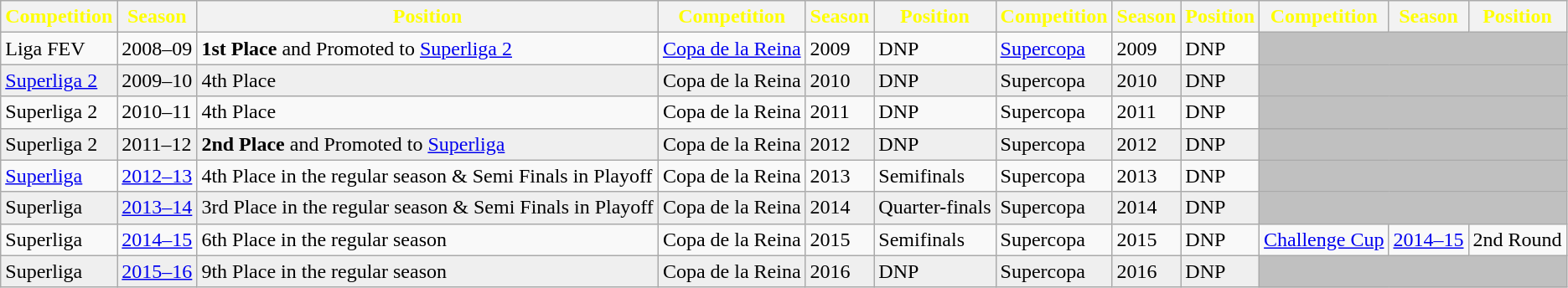<table class="wikitable">
<tr style="color:yellow;">
<th style=" %; background:#;">Competition</th>
<th style=" %; background:#;">Season</th>
<th style=" %; background:#;">Position</th>
<th style=" %; background:#;">Competition</th>
<th style=" %; background:#;">Season</th>
<th style=" %; background:#;">Position</th>
<th style=" %; background:#;">Competition</th>
<th style=" %; background:#;">Season</th>
<th style=" %; background:#;">Position</th>
<th style=" %; background:#;">Competition</th>
<th style=" %; background:#;">Season</th>
<th style=" %; background:#;">Position</th>
</tr>
<tr>
<td>Liga FEV</td>
<td>2008–09</td>
<td><strong>1st Place</strong> and Promoted to <a href='#'>Superliga 2</a></td>
<td><a href='#'>Copa de la Reina</a></td>
<td>2009</td>
<td>DNP</td>
<td><a href='#'>Supercopa</a></td>
<td>2009</td>
<td>DNP</td>
<td colspan=3 bgcolor=#C0C0C0></td>
</tr>
<tr bgcolor="#EFEFEF">
<td><a href='#'>Superliga 2</a></td>
<td>2009–10</td>
<td>4th Place</td>
<td>Copa de la Reina</td>
<td>2010</td>
<td>DNP</td>
<td>Supercopa</td>
<td>2010</td>
<td>DNP</td>
<td colspan=3 bgcolor=#C0C0C0></td>
</tr>
<tr>
<td>Superliga 2</td>
<td>2010–11</td>
<td>4th Place</td>
<td>Copa de la Reina</td>
<td>2011</td>
<td>DNP</td>
<td>Supercopa</td>
<td>2011</td>
<td>DNP</td>
<td colspan=3 bgcolor=#C0C0C0></td>
</tr>
<tr bgcolor="#EFEFEF">
<td>Superliga 2</td>
<td>2011–12</td>
<td><strong>2nd Place</strong> and Promoted to <a href='#'>Superliga</a></td>
<td>Copa de la Reina</td>
<td>2012</td>
<td>DNP</td>
<td>Supercopa</td>
<td>2012</td>
<td>DNP</td>
<td colspan=3 bgcolor=#C0C0C0></td>
</tr>
<tr>
<td><a href='#'>Superliga</a></td>
<td><a href='#'>2012–13</a></td>
<td>4th Place in the regular season & Semi Finals in Playoff</td>
<td>Copa de la Reina</td>
<td>2013</td>
<td>Semifinals</td>
<td>Supercopa</td>
<td>2013</td>
<td>DNP</td>
<td colspan=3 bgcolor=#C0C0C0></td>
</tr>
<tr bgcolor="#EFEFEF">
<td>Superliga</td>
<td><a href='#'>2013–14</a></td>
<td>3rd Place in the regular season & Semi Finals in Playoff</td>
<td>Copa de la Reina</td>
<td>2014</td>
<td>Quarter-finals</td>
<td>Supercopa</td>
<td>2014</td>
<td>DNP</td>
<td colspan=3 bgcolor=#C0C0C0></td>
</tr>
<tr>
<td>Superliga</td>
<td><a href='#'>2014–15</a></td>
<td>6th Place in the regular season</td>
<td>Copa de la Reina</td>
<td>2015</td>
<td>Semifinals</td>
<td>Supercopa</td>
<td>2015</td>
<td>DNP</td>
<td><a href='#'>Challenge Cup</a></td>
<td><a href='#'>2014–15</a></td>
<td>2nd Round</td>
</tr>
<tr bgcolor="#EFEFEF">
<td>Superliga</td>
<td><a href='#'>2015–16</a></td>
<td>9th Place in the regular season</td>
<td>Copa de la Reina</td>
<td>2016</td>
<td>DNP</td>
<td>Supercopa</td>
<td>2016</td>
<td>DNP</td>
<td colspan=3 bgcolor=#C0C0C0></td>
</tr>
</table>
